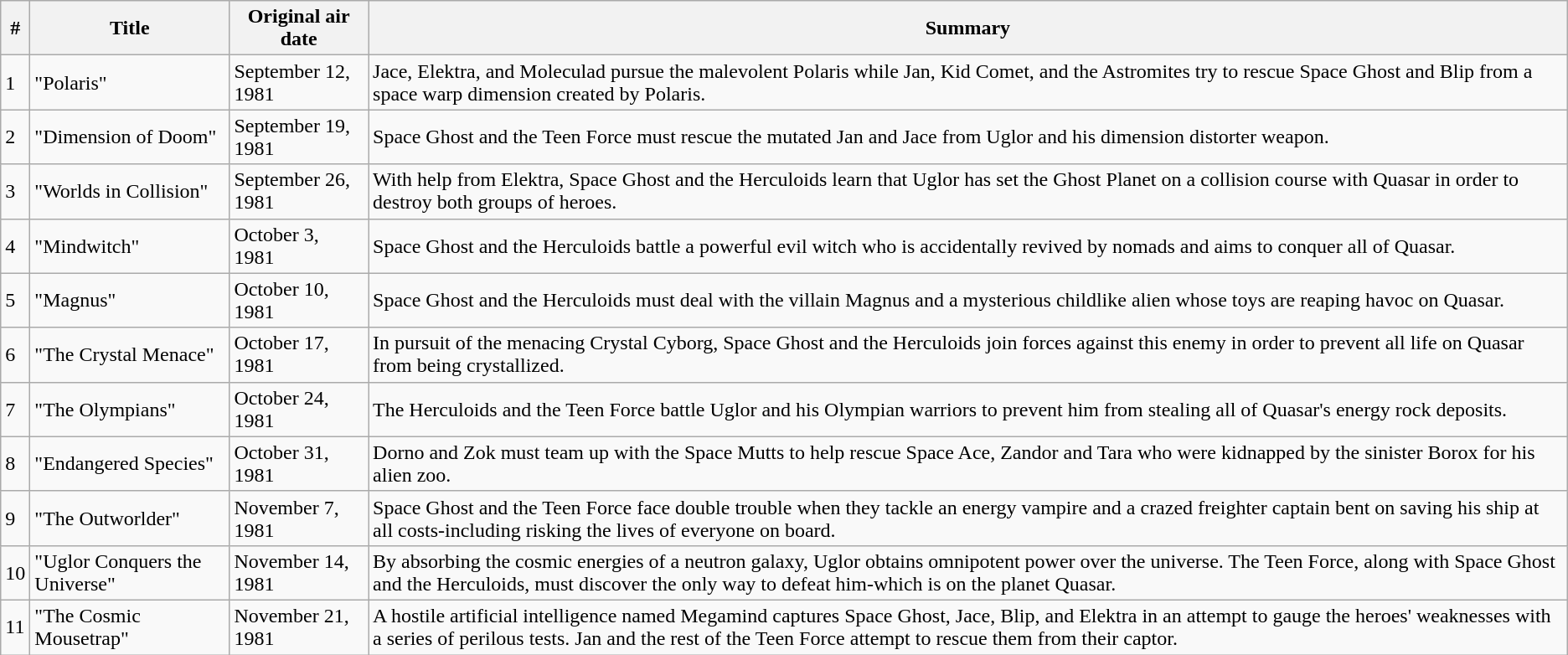<table class=wikitable>
<tr>
<th>#</th>
<th>Title</th>
<th>Original air date</th>
<th>Summary</th>
</tr>
<tr>
<td>1</td>
<td>"Polaris"</td>
<td>September 12, 1981</td>
<td>Jace, Elektra, and Moleculad pursue the malevolent Polaris while Jan, Kid Comet, and the Astromites try to rescue Space Ghost and Blip from a space warp dimension created by Polaris.</td>
</tr>
<tr>
<td>2</td>
<td>"Dimension of Doom"</td>
<td>September 19, 1981</td>
<td>Space Ghost and the Teen Force must rescue the mutated Jan and Jace from Uglor and his dimension distorter weapon.</td>
</tr>
<tr>
<td>3</td>
<td>"Worlds in Collision"</td>
<td>September 26, 1981</td>
<td>With help from Elektra, Space Ghost and the Herculoids learn that Uglor has set the Ghost Planet on a collision course with Quasar in order to destroy both groups of heroes.</td>
</tr>
<tr>
<td>4</td>
<td>"Mindwitch"</td>
<td>October 3, 1981</td>
<td>Space Ghost and the Herculoids battle a powerful evil witch who is accidentally revived by nomads and aims to conquer all of Quasar.</td>
</tr>
<tr>
<td>5</td>
<td>"Magnus"</td>
<td>October 10, 1981</td>
<td>Space Ghost and the Herculoids must deal with the villain Magnus and a mysterious childlike alien whose toys are reaping havoc on Quasar.</td>
</tr>
<tr>
<td>6</td>
<td>"The Crystal Menace"</td>
<td>October 17, 1981</td>
<td>In pursuit of the menacing Crystal Cyborg, Space Ghost and the Herculoids join forces against this enemy in order to prevent all life on Quasar from being crystallized.</td>
</tr>
<tr>
<td>7</td>
<td>"The Olympians"</td>
<td>October 24, 1981</td>
<td>The Herculoids and the Teen Force battle Uglor and his Olympian warriors to prevent him from stealing all of Quasar's energy rock deposits.</td>
</tr>
<tr>
<td>8</td>
<td>"Endangered Species"</td>
<td>October 31, 1981</td>
<td>Dorno and Zok must team up with the Space Mutts to help rescue Space Ace, Zandor and Tara who were kidnapped by the sinister Borox for his alien zoo.</td>
</tr>
<tr>
<td>9</td>
<td>"The Outworlder"</td>
<td>November 7, 1981</td>
<td>Space Ghost and the Teen Force face double trouble when they tackle an energy vampire and a crazed freighter captain bent on saving his ship at all costs-including risking the lives of everyone on board.</td>
</tr>
<tr>
<td>10</td>
<td>"Uglor Conquers the Universe"</td>
<td>November 14, 1981</td>
<td>By absorbing the cosmic energies of a neutron galaxy, Uglor obtains omnipotent power over the universe. The Teen Force, along with Space Ghost and the Herculoids, must discover the only way to defeat him-which is on the planet Quasar.</td>
</tr>
<tr>
<td>11</td>
<td>"The Cosmic Mousetrap"</td>
<td>November 21, 1981</td>
<td>A hostile artificial intelligence named Megamind captures Space Ghost, Jace, Blip, and Elektra in an attempt to gauge the heroes' weaknesses with a series of perilous tests. Jan and the rest of the Teen Force attempt to rescue them from their captor.</td>
</tr>
</table>
